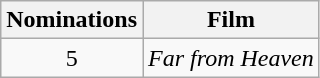<table class="wikitable" rowspan=2 border=2 style="text-align:center;">
<tr>
<th>Nominations</th>
<th>Film</th>
</tr>
<tr>
<td>5</td>
<td><em>Far from Heaven</em></td>
</tr>
</table>
